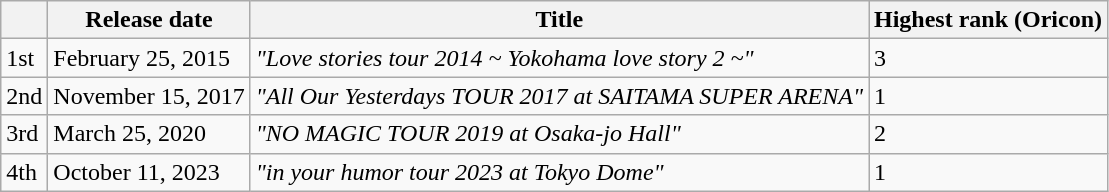<table class="wikitable">
<tr>
<th></th>
<th>Release date</th>
<th>Title</th>
<th>Highest rank (Oricon)</th>
</tr>
<tr>
<td>1st</td>
<td>February 25, 2015</td>
<td><em>"Love stories tour 2014 ~ Yokohama love story 2 ~"</em></td>
<td>3</td>
</tr>
<tr>
<td>2nd</td>
<td>November 15, 2017</td>
<td><em>"All Our Yesterdays TOUR 2017 at SAITAMA SUPER ARENA"</em></td>
<td>1</td>
</tr>
<tr>
<td>3rd</td>
<td>March 25, 2020</td>
<td><em>"NO MAGIC TOUR 2019 at Osaka-jo Hall"</em></td>
<td>2</td>
</tr>
<tr>
<td>4th</td>
<td>October 11, 2023</td>
<td><em>"in your humor tour 2023 at Tokyo Dome"</em></td>
<td>1</td>
</tr>
</table>
